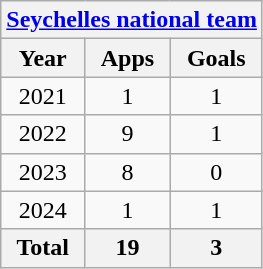<table class="wikitable" style="text-align:center">
<tr>
<th colspan=3><a href='#'>Seychelles national team</a></th>
</tr>
<tr>
<th>Year</th>
<th>Apps</th>
<th>Goals</th>
</tr>
<tr>
<td>2021</td>
<td>1</td>
<td>1</td>
</tr>
<tr>
<td>2022</td>
<td>9</td>
<td>1</td>
</tr>
<tr>
<td>2023</td>
<td>8</td>
<td>0</td>
</tr>
<tr>
<td>2024</td>
<td>1</td>
<td>1</td>
</tr>
<tr>
<th>Total</th>
<th>19</th>
<th>3</th>
</tr>
</table>
